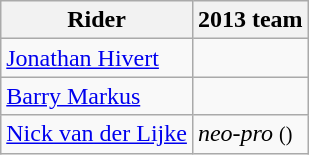<table class="wikitable">
<tr>
<th>Rider</th>
<th>2013 team</th>
</tr>
<tr>
<td><a href='#'>Jonathan Hivert</a></td>
<td></td>
</tr>
<tr>
<td><a href='#'>Barry Markus</a></td>
<td></td>
</tr>
<tr>
<td><a href='#'>Nick van der Lijke</a></td>
<td><em>neo-pro</em> <small>()</small></td>
</tr>
</table>
